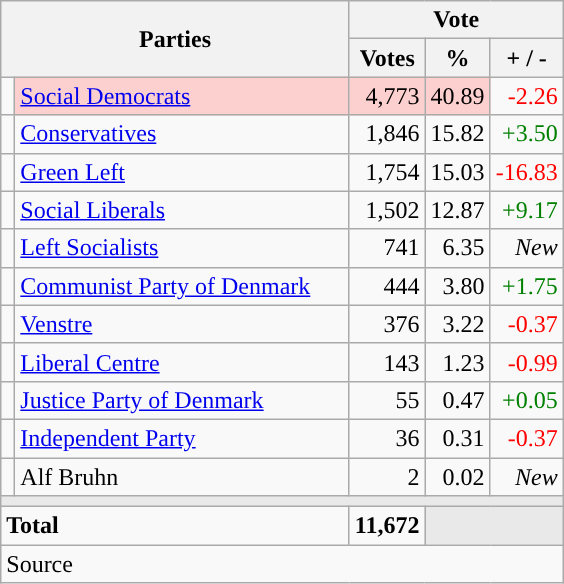<table class="wikitable" style="text-align:right;">
<tr>
<th style="text-align:centre;" rowspan="2" colspan="2" width="225">Parties</th>
<th colspan="3">Vote</th>
</tr>
<tr>
<th width="15">Votes</th>
<th width="15">%</th>
<th width="15">+ / -</th>
</tr>
<tr>
<td width="2" style="color:inherit;background:"></td>
<td bgcolor=#fbd0ce  align="left"><a href='#'>Social Democrats</a></td>
<td bgcolor=#fbd0ce>4,773</td>
<td bgcolor=#fbd0ce>40.89</td>
<td style=color:red;>-2.26</td>
</tr>
<tr>
<td width="2" style="color:inherit;background:"></td>
<td align="left"><a href='#'>Conservatives</a></td>
<td>1,846</td>
<td>15.82</td>
<td style=color:green;>+3.50</td>
</tr>
<tr>
<td width="2" style="color:inherit;background:"></td>
<td align="left"><a href='#'>Green Left</a></td>
<td>1,754</td>
<td>15.03</td>
<td style=color:red;>-16.83</td>
</tr>
<tr>
<td width="2" style="color:inherit;background:"></td>
<td align="left"><a href='#'>Social Liberals</a></td>
<td>1,502</td>
<td>12.87</td>
<td style=color:green;>+9.17</td>
</tr>
<tr>
<td width="2" style="color:inherit;background:"></td>
<td align="left"><a href='#'>Left Socialists</a></td>
<td>741</td>
<td>6.35</td>
<td><em>New</em></td>
</tr>
<tr>
<td width="2" style="color:inherit;background:"></td>
<td align="left"><a href='#'>Communist Party of Denmark</a></td>
<td>444</td>
<td>3.80</td>
<td style=color:green;>+1.75</td>
</tr>
<tr>
<td width="2" style="color:inherit;background:"></td>
<td align="left"><a href='#'>Venstre</a></td>
<td>376</td>
<td>3.22</td>
<td style=color:red;>-0.37</td>
</tr>
<tr>
<td width="2" style="color:inherit;background:"></td>
<td align="left"><a href='#'>Liberal Centre</a></td>
<td>143</td>
<td>1.23</td>
<td style=color:red;>-0.99</td>
</tr>
<tr>
<td width="2" style="color:inherit;background:"></td>
<td align="left"><a href='#'>Justice Party of Denmark</a></td>
<td>55</td>
<td>0.47</td>
<td style=color:green;>+0.05</td>
</tr>
<tr>
<td width="2" style="color:inherit;background:"></td>
<td align="left"><a href='#'>Independent Party</a></td>
<td>36</td>
<td>0.31</td>
<td style=color:red;>-0.37</td>
</tr>
<tr>
<td width="2" style="color:inherit;background:"></td>
<td align="left">Alf Bruhn</td>
<td>2</td>
<td>0.02</td>
<td><em>New</em></td>
</tr>
<tr>
<td colspan="7" bgcolor="#E9E9E9"></td>
</tr>
<tr>
<td align="left" colspan="2"><strong>Total</strong></td>
<td><strong>11,672</strong></td>
<td bgcolor="#E9E9E9" colspan="2"></td>
</tr>
<tr>
<td align="left" colspan="6">Source</td>
</tr>
</table>
